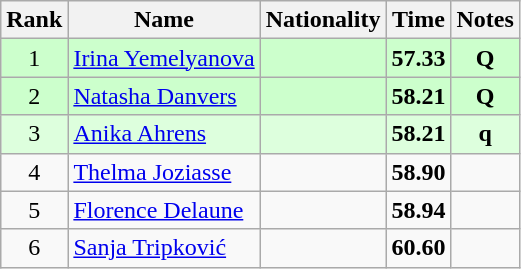<table class="wikitable sortable" style="text-align:center">
<tr>
<th>Rank</th>
<th>Name</th>
<th>Nationality</th>
<th>Time</th>
<th>Notes</th>
</tr>
<tr bgcolor=ccffcc>
<td>1</td>
<td align=left><a href='#'>Irina Yemelyanova</a></td>
<td align=left></td>
<td><strong>57.33</strong></td>
<td><strong>Q</strong></td>
</tr>
<tr bgcolor=ccffcc>
<td>2</td>
<td align=left><a href='#'>Natasha Danvers</a></td>
<td align=left></td>
<td><strong>58.21</strong></td>
<td><strong>Q</strong></td>
</tr>
<tr bgcolor=ddffdd>
<td>3</td>
<td align=left><a href='#'>Anika Ahrens</a></td>
<td align=left></td>
<td><strong>58.21</strong></td>
<td><strong>q</strong></td>
</tr>
<tr>
<td>4</td>
<td align=left><a href='#'>Thelma Joziasse</a></td>
<td align=left></td>
<td><strong>58.90</strong></td>
<td></td>
</tr>
<tr>
<td>5</td>
<td align=left><a href='#'>Florence Delaune</a></td>
<td align=left></td>
<td><strong>58.94</strong></td>
<td></td>
</tr>
<tr>
<td>6</td>
<td align=left><a href='#'>Sanja Tripković</a></td>
<td align=left></td>
<td><strong>60.60</strong></td>
<td></td>
</tr>
</table>
